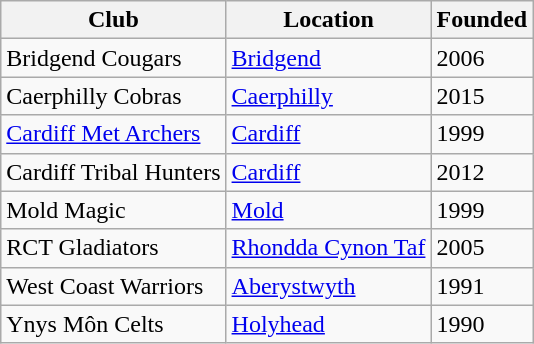<table class="wikitable sortable" style="text-align:left;">
<tr>
<th>Club</th>
<th>Location</th>
<th>Founded</th>
</tr>
<tr>
<td style="text-align:left;">Bridgend Cougars</td>
<td><a href='#'>Bridgend</a></td>
<td>2006</td>
</tr>
<tr>
<td style="text-align:left;">Caerphilly Cobras</td>
<td><a href='#'>Caerphilly</a></td>
<td>2015</td>
</tr>
<tr>
<td style="text-align:left;"><a href='#'>Cardiff Met Archers</a></td>
<td><a href='#'>Cardiff</a></td>
<td>1999</td>
</tr>
<tr>
<td style="text-align:left;">Cardiff Tribal Hunters</td>
<td><a href='#'>Cardiff</a></td>
<td>2012</td>
</tr>
<tr>
<td style="text-align:left;">Mold Magic</td>
<td><a href='#'>Mold</a></td>
<td>1999</td>
</tr>
<tr>
<td style="text-align:left;">RCT Gladiators</td>
<td><a href='#'>Rhondda Cynon Taf</a></td>
<td>2005</td>
</tr>
<tr>
<td style="text-align:left;">West Coast Warriors</td>
<td><a href='#'>Aberystwyth</a></td>
<td>1991</td>
</tr>
<tr>
<td style="text-align:left;">Ynys Môn Celts</td>
<td><a href='#'>Holyhead</a></td>
<td>1990</td>
</tr>
</table>
